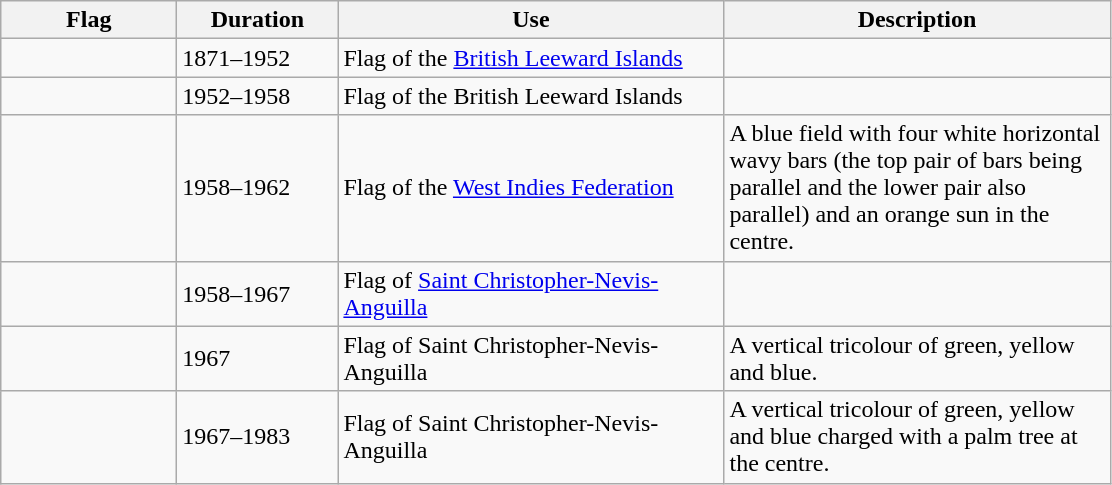<table class="wikitable">
<tr>
<th width="110">Flag</th>
<th width="100">Duration</th>
<th width="250">Use</th>
<th width="250">Description</th>
</tr>
<tr>
<td></td>
<td>1871–1952</td>
<td>Flag of the <a href='#'>British Leeward Islands</a></td>
<td></td>
</tr>
<tr>
<td></td>
<td>1952–1958</td>
<td>Flag of the British Leeward Islands</td>
<td></td>
</tr>
<tr>
<td></td>
<td>1958–1962</td>
<td>Flag of the <a href='#'>West Indies Federation</a></td>
<td>A blue field with four white horizontal wavy bars (the top pair of bars being parallel and the lower pair also parallel) and an orange sun in the centre.</td>
</tr>
<tr>
<td></td>
<td>1958–1967</td>
<td>Flag of <a href='#'>Saint Christopher-Nevis-Anguilla</a></td>
<td></td>
</tr>
<tr>
<td></td>
<td>1967</td>
<td>Flag of Saint Christopher-Nevis-Anguilla</td>
<td>A vertical tricolour of green, yellow and blue.</td>
</tr>
<tr>
<td></td>
<td>1967–1983</td>
<td>Flag of Saint Christopher-Nevis-Anguilla</td>
<td>A vertical tricolour of green, yellow and blue charged with a palm tree at the centre.</td>
</tr>
</table>
